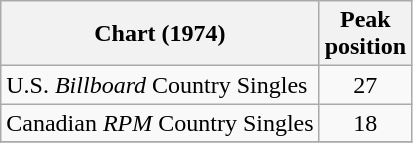<table class="wikitable">
<tr>
<th align="left">Chart (1974)</th>
<th align="center">Peak<br>position</th>
</tr>
<tr>
<td align="left">U.S. <em>Billboard</em> Country Singles</td>
<td align="center">27</td>
</tr>
<tr>
<td>Canadian <em>RPM</em> Country Singles</td>
<td align="center">18</td>
</tr>
<tr>
</tr>
</table>
